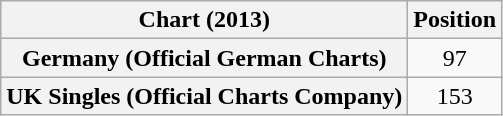<table class="wikitable sortable plainrowheaders" style="text-align:center;">
<tr>
<th>Chart (2013)</th>
<th>Position</th>
</tr>
<tr>
<th scope="row">Germany (Official German Charts)</th>
<td style="text-align:center">97</td>
</tr>
<tr>
<th scope="row">UK Singles (Official Charts Company)</th>
<td style="text-align:center">153</td>
</tr>
</table>
